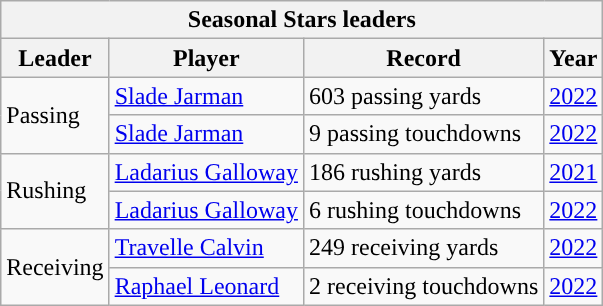<table class="wikitable" style="margin:left">
<tr>
<th colspan="4">Seasonal Stars leaders</th>
</tr>
<tr>
<th>Leader</th>
<th>Player</th>
<th>Record</th>
<th>Year</th>
</tr>
<tr>
<td rowspan="2">Passing</td>
<td><a href='#'>Slade Jarman</a></td>
<td>603 passing yards</td>
<td><a href='#'>2022</a></td>
</tr>
<tr>
<td><a href='#'>Slade Jarman</a></td>
<td>9 passing touchdowns</td>
<td><a href='#'>2022</a></td>
</tr>
<tr>
<td rowspan="2">Rushing</td>
<td><a href='#'>Ladarius Galloway</a></td>
<td>186 rushing yards</td>
<td><a href='#'>2021</a></td>
</tr>
<tr>
<td><a href='#'>Ladarius Galloway</a></td>
<td>6 rushing touchdowns</td>
<td><a href='#'>2022</a></td>
</tr>
<tr>
<td rowspan="2">Receiving</td>
<td><a href='#'>Travelle Calvin</a></td>
<td>249 receiving yards</td>
<td><a href='#'>2022</a></td>
</tr>
<tr>
<td><a href='#'>Raphael Leonard</a></td>
<td>2 receiving touchdowns</td>
<td><a href='#'>2022</a></td>
</tr>
</table>
